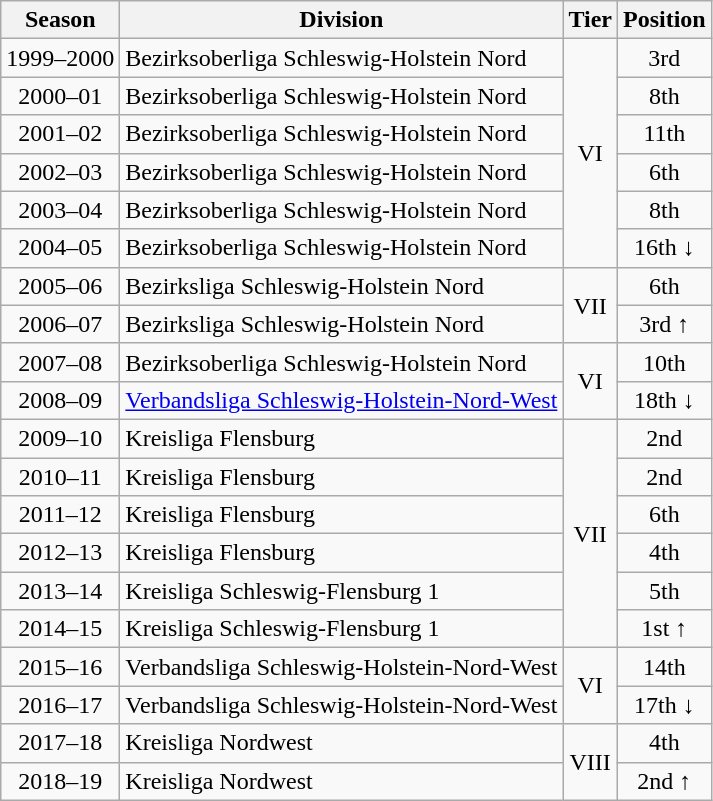<table class="wikitable">
<tr>
<th>Season</th>
<th>Division</th>
<th>Tier</th>
<th>Position</th>
</tr>
<tr align="center">
<td>1999–2000</td>
<td align="left">Bezirksoberliga Schleswig-Holstein Nord</td>
<td rowspan=6>VI</td>
<td>3rd</td>
</tr>
<tr align="center">
<td>2000–01</td>
<td align="left">Bezirksoberliga Schleswig-Holstein Nord</td>
<td>8th</td>
</tr>
<tr align="center">
<td>2001–02</td>
<td align="left">Bezirksoberliga Schleswig-Holstein Nord</td>
<td>11th</td>
</tr>
<tr align="center">
<td>2002–03</td>
<td align="left">Bezirksoberliga Schleswig-Holstein Nord</td>
<td>6th</td>
</tr>
<tr align="center">
<td>2003–04</td>
<td align="left">Bezirksoberliga Schleswig-Holstein Nord</td>
<td>8th</td>
</tr>
<tr align="center">
<td>2004–05</td>
<td align="left">Bezirksoberliga Schleswig-Holstein Nord</td>
<td>16th ↓</td>
</tr>
<tr align="center">
<td>2005–06</td>
<td align="left">Bezirksliga Schleswig-Holstein Nord</td>
<td rowspan=2>VII</td>
<td>6th</td>
</tr>
<tr align="center">
<td>2006–07</td>
<td align="left">Bezirksliga Schleswig-Holstein Nord</td>
<td>3rd ↑</td>
</tr>
<tr align="center">
<td>2007–08</td>
<td align="left">Bezirksoberliga Schleswig-Holstein Nord</td>
<td rowspan=2>VI</td>
<td>10th</td>
</tr>
<tr align="center">
<td>2008–09</td>
<td align="left"><a href='#'>Verbandsliga Schleswig-Holstein-Nord-West</a></td>
<td>18th ↓</td>
</tr>
<tr align="center">
<td>2009–10</td>
<td align="left">Kreisliga Flensburg</td>
<td rowspan=6>VII</td>
<td>2nd</td>
</tr>
<tr align="center">
<td>2010–11</td>
<td align="left">Kreisliga Flensburg</td>
<td>2nd</td>
</tr>
<tr align="center">
<td>2011–12</td>
<td align="left">Kreisliga Flensburg</td>
<td>6th</td>
</tr>
<tr align="center">
<td>2012–13</td>
<td align="left">Kreisliga Flensburg</td>
<td>4th</td>
</tr>
<tr align="center">
<td>2013–14</td>
<td align="left">Kreisliga Schleswig-Flensburg 1</td>
<td>5th</td>
</tr>
<tr align="center">
<td>2014–15</td>
<td align="left">Kreisliga Schleswig-Flensburg 1</td>
<td>1st ↑</td>
</tr>
<tr align="center">
<td>2015–16</td>
<td align="left">Verbandsliga Schleswig-Holstein-Nord-West</td>
<td rowspan=2>VI</td>
<td>14th</td>
</tr>
<tr align="center">
<td>2016–17</td>
<td align="left">Verbandsliga Schleswig-Holstein-Nord-West</td>
<td>17th ↓</td>
</tr>
<tr align="center">
<td>2017–18</td>
<td align="left">Kreisliga Nordwest</td>
<td rowspan=2>VIII</td>
<td>4th</td>
</tr>
<tr align="center">
<td>2018–19</td>
<td align="left">Kreisliga Nordwest</td>
<td>2nd ↑</td>
</tr>
</table>
